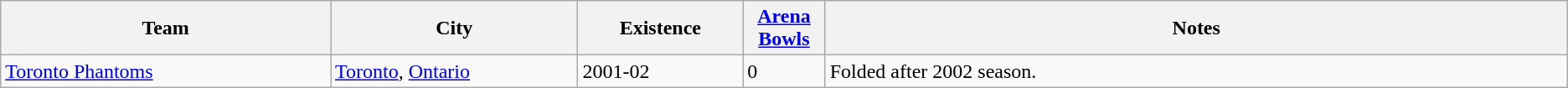<table class="wikitable">
<tr>
<th bgcolor="#DDDDFF" width="20%">Team</th>
<th bgcolor="#DDDDFF" width="15%">City</th>
<th bgcolor="#DDDDFF" width="10%">Existence</th>
<th bgcolor="#DDDDFF" width="5%"><a href='#'>Arena Bowls</a></th>
<th bgcolor="#DDDDFF" width="45%">Notes</th>
</tr>
<tr>
<td><a href='#'>Toronto Phantoms</a></td>
<td><a href='#'>Toronto</a>, <a href='#'>Ontario</a></td>
<td>2001-02</td>
<td>0</td>
<td>Folded after 2002 season.</td>
</tr>
</table>
